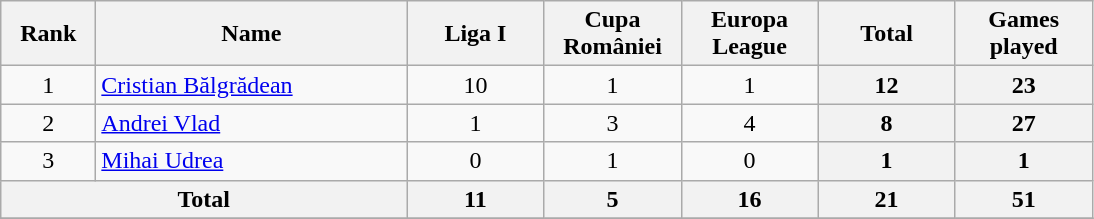<table class="wikitable" style="text-align:center;">
<tr>
<th style="width:56px;">Rank</th>
<th style="width:200px;">Name</th>
<th style="width:84px;">Liga I</th>
<th style="width:84px;">Cupa României</th>
<th style="width:84px;">Europa League</th>
<th style="width:84px;">Total</th>
<th style="width:84px;">Games played</th>
</tr>
<tr>
<td>1</td>
<td align="left"> <a href='#'>Cristian Bălgrădean</a></td>
<td>10</td>
<td>1</td>
<td>1</td>
<th>12</th>
<th>23</th>
</tr>
<tr>
<td>2</td>
<td align="left"> <a href='#'>Andrei Vlad</a></td>
<td>1</td>
<td>3</td>
<td>4</td>
<th>8</th>
<th>27</th>
</tr>
<tr>
<td>3</td>
<td align="left"> <a href='#'>Mihai Udrea</a></td>
<td>0</td>
<td>1</td>
<td>0</td>
<th>1</th>
<th>1</th>
</tr>
<tr>
<th colspan="2">Total</th>
<th>11</th>
<th>5</th>
<th>16</th>
<th>21</th>
<th>51</th>
</tr>
<tr>
</tr>
</table>
